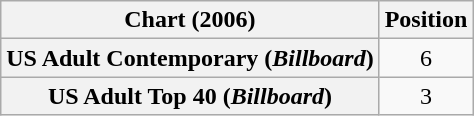<table class="wikitable sortable plainrowheaders" style="text-align:center">
<tr>
<th scope="col">Chart (2006)</th>
<th scope="col">Position</th>
</tr>
<tr>
<th scope="row">US Adult Contemporary (<em>Billboard</em>)</th>
<td>6</td>
</tr>
<tr>
<th scope="row">US Adult Top 40 (<em>Billboard</em>)</th>
<td>3</td>
</tr>
</table>
